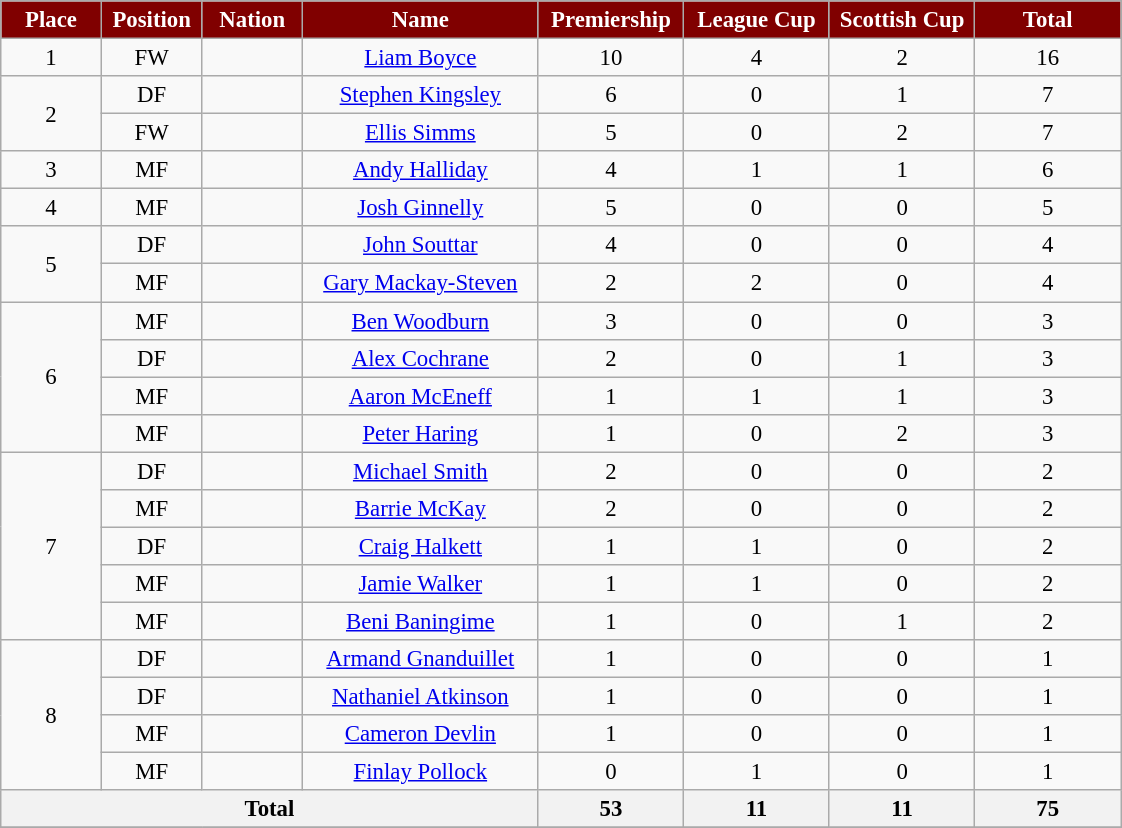<table class="wikitable" style="font-size: 95%; text-align: center;">
<tr>
<th style="background:maroon; color:white;" scope="col" width=60>Place</th>
<th style="background:maroon; color:white;" scope="col" width=60>Position</th>
<th style="background:maroon; color:white;" scope="col" width=60>Nation</th>
<th style="background:maroon; color:white;" scope="col" width=150>Name</th>
<th style="background:maroon; color:white;" scope="col" width=90>Premiership</th>
<th style="background:maroon; color:white;" scope="col" width=90>League Cup</th>
<th style="background:maroon; color:white;" scope="col" width=90>Scottish Cup</th>
<th style="background:maroon; color:white;" scope="col" width=90>Total</th>
</tr>
<tr>
<td rowspan="1">1</td>
<td>FW</td>
<td></td>
<td><a href='#'>Liam Boyce</a></td>
<td>10</td>
<td>4</td>
<td>2</td>
<td>16</td>
</tr>
<tr>
<td rowspan="2">2</td>
<td>DF</td>
<td></td>
<td><a href='#'>Stephen Kingsley</a></td>
<td>6</td>
<td>0</td>
<td>1</td>
<td>7</td>
</tr>
<tr>
<td>FW</td>
<td></td>
<td><a href='#'>Ellis Simms</a></td>
<td>5</td>
<td>0</td>
<td>2</td>
<td>7</td>
</tr>
<tr>
<td rowspan="1">3</td>
<td>MF</td>
<td></td>
<td><a href='#'>Andy Halliday</a></td>
<td>4</td>
<td>1</td>
<td>1</td>
<td>6</td>
</tr>
<tr>
<td rowspan="1">4</td>
<td>MF</td>
<td></td>
<td><a href='#'>Josh Ginnelly</a></td>
<td>5</td>
<td>0</td>
<td>0</td>
<td>5</td>
</tr>
<tr>
<td rowspan="2">5</td>
<td>DF</td>
<td></td>
<td><a href='#'>John Souttar</a></td>
<td>4</td>
<td>0</td>
<td>0</td>
<td>4</td>
</tr>
<tr>
<td>MF</td>
<td></td>
<td><a href='#'>Gary Mackay-Steven</a></td>
<td>2</td>
<td>2</td>
<td>0</td>
<td>4</td>
</tr>
<tr>
<td rowspan="4">6</td>
<td>MF</td>
<td></td>
<td><a href='#'>Ben Woodburn</a></td>
<td>3</td>
<td>0</td>
<td>0</td>
<td>3</td>
</tr>
<tr>
<td>DF</td>
<td></td>
<td><a href='#'>Alex Cochrane</a></td>
<td>2</td>
<td>0</td>
<td>1</td>
<td>3</td>
</tr>
<tr>
<td>MF</td>
<td></td>
<td><a href='#'>Aaron McEneff</a></td>
<td>1</td>
<td>1</td>
<td>1</td>
<td>3</td>
</tr>
<tr>
<td>MF</td>
<td></td>
<td><a href='#'>Peter Haring</a></td>
<td>1</td>
<td>0</td>
<td>2</td>
<td>3</td>
</tr>
<tr>
<td rowspan="5">7</td>
<td>DF</td>
<td></td>
<td><a href='#'>Michael Smith</a></td>
<td>2</td>
<td>0</td>
<td>0</td>
<td>2</td>
</tr>
<tr>
<td>MF</td>
<td></td>
<td><a href='#'>Barrie McKay</a></td>
<td>2</td>
<td>0</td>
<td>0</td>
<td>2</td>
</tr>
<tr>
<td>DF</td>
<td></td>
<td><a href='#'>Craig Halkett</a></td>
<td>1</td>
<td>1</td>
<td>0</td>
<td>2</td>
</tr>
<tr>
<td>MF</td>
<td></td>
<td><a href='#'>Jamie Walker</a></td>
<td>1</td>
<td>1</td>
<td>0</td>
<td>2</td>
</tr>
<tr>
<td>MF</td>
<td></td>
<td><a href='#'>Beni Baningime</a></td>
<td>1</td>
<td>0</td>
<td>1</td>
<td>2</td>
</tr>
<tr>
<td rowspan="4">8</td>
<td>DF</td>
<td></td>
<td><a href='#'>Armand Gnanduillet</a></td>
<td>1</td>
<td>0</td>
<td>0</td>
<td>1</td>
</tr>
<tr>
<td>DF</td>
<td></td>
<td><a href='#'>Nathaniel Atkinson</a></td>
<td>1</td>
<td>0</td>
<td>0</td>
<td>1</td>
</tr>
<tr>
<td>MF</td>
<td></td>
<td><a href='#'>Cameron Devlin</a></td>
<td>1</td>
<td>0</td>
<td>0</td>
<td>1</td>
</tr>
<tr>
<td>MF</td>
<td></td>
<td><a href='#'>Finlay Pollock</a></td>
<td>0</td>
<td>1</td>
<td>0</td>
<td>1</td>
</tr>
<tr>
<th colspan=4>Total</th>
<th>53</th>
<th>11</th>
<th>11</th>
<th>75</th>
</tr>
<tr>
</tr>
</table>
